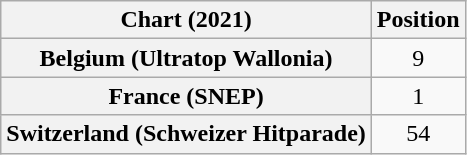<table class="wikitable sortable plainrowheaders" style="text-align:center">
<tr>
<th scope="col">Chart (2021)</th>
<th scope="col">Position</th>
</tr>
<tr>
<th scope="row">Belgium (Ultratop Wallonia)</th>
<td>9</td>
</tr>
<tr>
<th scope="row">France (SNEP)</th>
<td>1</td>
</tr>
<tr>
<th scope="row">Switzerland (Schweizer Hitparade)</th>
<td>54</td>
</tr>
</table>
